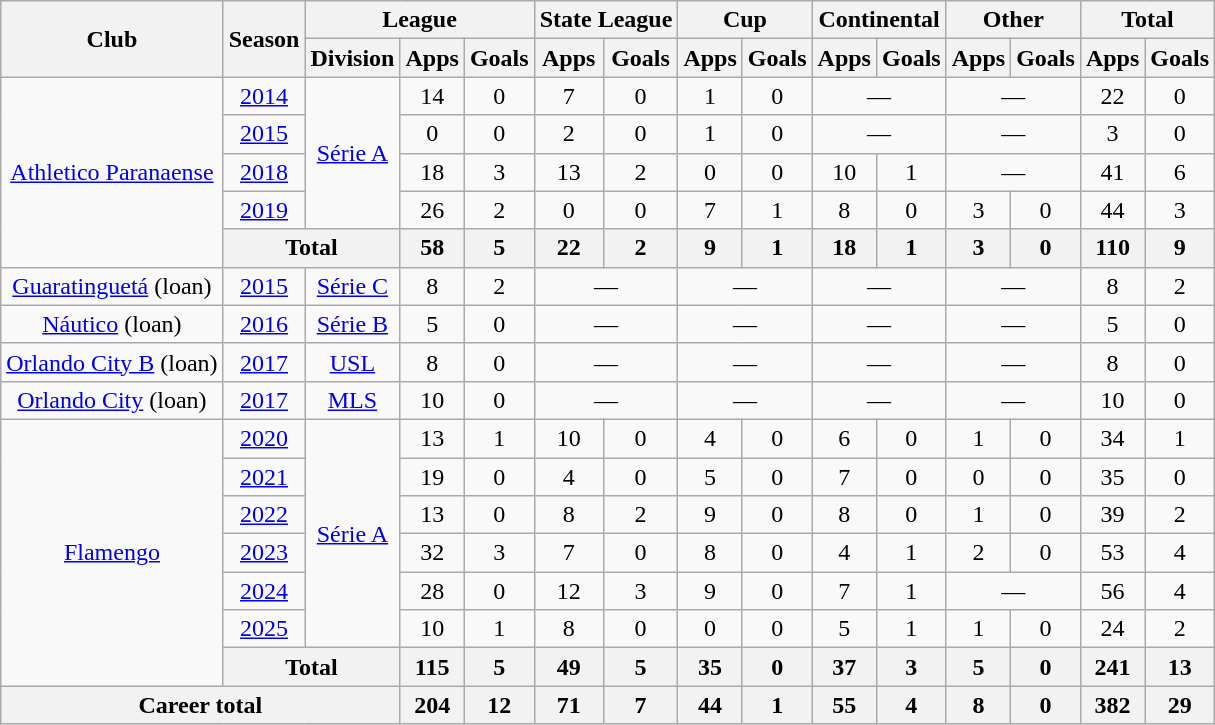<table class="wikitable" style="text-align: center;">
<tr>
<th rowspan="2">Club</th>
<th rowspan="2">Season</th>
<th colspan="3">League</th>
<th colspan="2">State League</th>
<th colspan="2">Cup</th>
<th colspan="2">Continental</th>
<th colspan="2">Other</th>
<th colspan="2">Total</th>
</tr>
<tr>
<th>Division</th>
<th>Apps</th>
<th>Goals</th>
<th>Apps</th>
<th>Goals</th>
<th>Apps</th>
<th>Goals</th>
<th>Apps</th>
<th>Goals</th>
<th>Apps</th>
<th>Goals</th>
<th>Apps</th>
<th>Goals</th>
</tr>
<tr>
<td rowspan="5" valign="center"><a href='#'>Athletico Paranaense</a></td>
<td><a href='#'>2014</a></td>
<td rowspan=4><a href='#'>Série A</a></td>
<td>14</td>
<td>0</td>
<td>7</td>
<td>0</td>
<td>1</td>
<td>0</td>
<td colspan="2">—</td>
<td colspan="2">—</td>
<td>22</td>
<td>0</td>
</tr>
<tr>
<td><a href='#'>2015</a></td>
<td>0</td>
<td>0</td>
<td>2</td>
<td>0</td>
<td>1</td>
<td>0</td>
<td colspan="2">—</td>
<td colspan="2">—</td>
<td>3</td>
<td>0</td>
</tr>
<tr>
<td><a href='#'>2018</a></td>
<td>18</td>
<td>3</td>
<td>13</td>
<td>2</td>
<td>0</td>
<td>0</td>
<td>10</td>
<td>1</td>
<td colspan="2">—</td>
<td>41</td>
<td>6</td>
</tr>
<tr>
<td><a href='#'>2019</a></td>
<td>26</td>
<td>2</td>
<td>0</td>
<td>0</td>
<td>7</td>
<td>1</td>
<td>8</td>
<td>0</td>
<td>3</td>
<td>0</td>
<td>44</td>
<td>3</td>
</tr>
<tr>
<th colspan="2">Total</th>
<th>58</th>
<th>5</th>
<th>22</th>
<th>2</th>
<th>9</th>
<th>1</th>
<th>18</th>
<th>1</th>
<th>3</th>
<th>0</th>
<th>110</th>
<th>9</th>
</tr>
<tr>
<td valign="center"><a href='#'>Guaratinguetá</a> (loan)</td>
<td><a href='#'>2015</a></td>
<td><a href='#'>Série C</a></td>
<td>8</td>
<td>2</td>
<td colspan="2">—</td>
<td colspan="2">—</td>
<td colspan="2">—</td>
<td colspan="2">—</td>
<td>8</td>
<td>2</td>
</tr>
<tr>
<td valign="center"><a href='#'>Náutico</a> (loan)</td>
<td><a href='#'>2016</a></td>
<td><a href='#'>Série B</a></td>
<td>5</td>
<td>0</td>
<td colspan="2">—</td>
<td colspan="2">—</td>
<td colspan="2">—</td>
<td colspan="2">—</td>
<td>5</td>
<td>0</td>
</tr>
<tr>
<td valign="center"><a href='#'>Orlando City B</a> (loan)</td>
<td><a href='#'>2017</a></td>
<td><a href='#'>USL</a></td>
<td>8</td>
<td>0</td>
<td colspan="2">—</td>
<td colspan="2">—</td>
<td colspan="2">—</td>
<td colspan="2">—</td>
<td>8</td>
<td>0</td>
</tr>
<tr>
<td valign="center"><a href='#'>Orlando City</a> (loan)</td>
<td><a href='#'>2017</a></td>
<td><a href='#'>MLS</a></td>
<td>10</td>
<td>0</td>
<td colspan="2">—</td>
<td colspan="2">—</td>
<td colspan="2">—</td>
<td colspan="2">—</td>
<td>10</td>
<td>0</td>
</tr>
<tr>
<td rowspan="7" valign="center"><a href='#'>Flamengo</a></td>
<td><a href='#'>2020</a></td>
<td rowspan="6"><a href='#'>Série A</a></td>
<td>13</td>
<td>1</td>
<td>10</td>
<td>0</td>
<td>4</td>
<td>0</td>
<td>6</td>
<td>0</td>
<td>1</td>
<td>0</td>
<td>34</td>
<td>1</td>
</tr>
<tr>
<td><a href='#'>2021</a></td>
<td>19</td>
<td>0</td>
<td>4</td>
<td>0</td>
<td>5</td>
<td>0</td>
<td>7</td>
<td>0</td>
<td>0</td>
<td>0</td>
<td>35</td>
<td>0</td>
</tr>
<tr>
<td><a href='#'>2022</a></td>
<td>13</td>
<td>0</td>
<td>8</td>
<td>2</td>
<td>9</td>
<td>0</td>
<td>8</td>
<td>0</td>
<td>1</td>
<td>0</td>
<td>39</td>
<td>2</td>
</tr>
<tr>
<td><a href='#'>2023</a></td>
<td>32</td>
<td>3</td>
<td>7</td>
<td>0</td>
<td>8</td>
<td>0</td>
<td>4</td>
<td>1</td>
<td>2</td>
<td>0</td>
<td>53</td>
<td>4</td>
</tr>
<tr>
<td><a href='#'>2024</a></td>
<td>28</td>
<td>0</td>
<td>12</td>
<td>3</td>
<td>9</td>
<td>0</td>
<td>7</td>
<td>1</td>
<td colspan="2">—</td>
<td>56</td>
<td>4</td>
</tr>
<tr>
<td><a href='#'>2025</a></td>
<td>10</td>
<td>1</td>
<td>8</td>
<td>0</td>
<td>0</td>
<td>0</td>
<td>5</td>
<td>1</td>
<td>1</td>
<td>0</td>
<td>24</td>
<td>2</td>
</tr>
<tr>
<th colspan="2">Total</th>
<th>115</th>
<th>5</th>
<th>49</th>
<th>5</th>
<th>35</th>
<th>0</th>
<th>37</th>
<th>3</th>
<th>5</th>
<th>0</th>
<th>241</th>
<th>13</th>
</tr>
<tr>
<th colspan="3"><strong>Career total</strong></th>
<th>204</th>
<th>12</th>
<th>71</th>
<th>7</th>
<th>44</th>
<th>1</th>
<th>55</th>
<th>4</th>
<th>8</th>
<th>0</th>
<th>382</th>
<th>29</th>
</tr>
</table>
